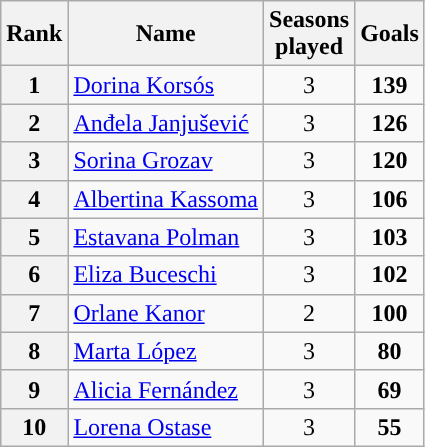<table class="wikitable" style="text-align: center">
<tr>
<th>Rank</th>
<th class="unsortable">Name</th>
<th>Seasons<br>played</th>
<th>Goals</th>
</tr>
<tr>
<th rowspan="1">1</th>
<td style="text-align: left;"> <a href='#'>Dorina Korsós</a></td>
<td>3</td>
<td><strong>139</strong></td>
</tr>
<tr>
<th rowspan="1">2</th>
<td style="text-align: left;"> <a href='#'>Anđela Janjušević</a></td>
<td>3</td>
<td><strong>126</strong></td>
</tr>
<tr>
<th rowspan="1">3</th>
<td style="text-align: left;"> <a href='#'>Sorina Grozav</a></td>
<td>3</td>
<td><strong>120</strong></td>
</tr>
<tr>
<th rowspan="1">4</th>
<td style="text-align: left;"> <a href='#'>Albertina Kassoma</a></td>
<td>3</td>
<td><strong>106</strong></td>
</tr>
<tr>
<th rowspan="1">5</th>
<td style="text-align: left;"> <a href='#'>Estavana Polman</a></td>
<td>3</td>
<td><strong>103</strong></td>
</tr>
<tr>
<th rowspan="1">6</th>
<td style="text-align: left;"> <a href='#'>Eliza Buceschi</a></td>
<td>3</td>
<td><strong>102</strong></td>
</tr>
<tr>
<th rowspan="1">7</th>
<td style="text-align: left;"> <a href='#'>Orlane Kanor</a></td>
<td>2</td>
<td><strong>100</strong></td>
</tr>
<tr>
<th rowspan="1">8</th>
<td style="text-align: left;"> <a href='#'>Marta López</a></td>
<td>3</td>
<td><strong>80</strong></td>
</tr>
<tr>
<th rowspan="1">9</th>
<td style="text-align: left;"> <a href='#'>Alicia Fernández</a></td>
<td>3</td>
<td><strong>69</strong></td>
</tr>
<tr>
<th rowspan="1">10</th>
<td style="text-align: left;"> <a href='#'>Lorena Ostase</a></td>
<td>3</td>
<td><strong>55</strong></td>
</tr>
</table>
